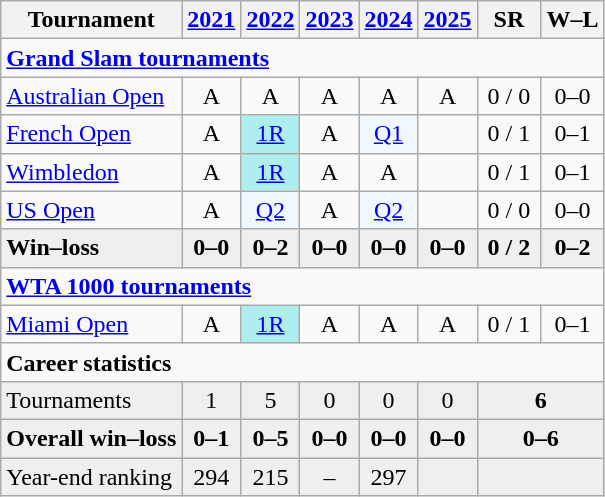<table class=wikitable style=text-align:center;>
<tr>
<th>Tournament</th>
<th><a href='#'>2021</a></th>
<th><a href='#'>2022</a></th>
<th><a href='#'>2023</a></th>
<th><a href='#'>2024</a></th>
<th><a href='#'>2025</a></th>
<th width=35>SR</th>
<th width=35>W–L</th>
</tr>
<tr>
<td colspan="8" align="left"><strong><a href='#'>Grand Slam tournaments</a></strong></td>
</tr>
<tr>
<td align=left><a href='#'>Australian Open</a></td>
<td>A</td>
<td>A</td>
<td>A</td>
<td>A</td>
<td>A</td>
<td>0 / 0</td>
<td>0–0</td>
</tr>
<tr>
<td align=left><a href='#'>French Open</a></td>
<td>A</td>
<td bgcolor=afeeee><a href='#'>1R</a></td>
<td>A</td>
<td bgcolor=f0f8ff><a href='#'>Q1</a></td>
<td></td>
<td>0 / 1</td>
<td>0–1</td>
</tr>
<tr>
<td align=left><a href='#'>Wimbledon</a></td>
<td>A</td>
<td bgcolor=afeeee><a href='#'>1R</a></td>
<td>A</td>
<td>A</td>
<td></td>
<td>0 / 1</td>
<td>0–1</td>
</tr>
<tr>
<td align=left><a href='#'>US Open</a></td>
<td>A</td>
<td bgcolor=f0f8ff><a href='#'>Q2</a></td>
<td>A</td>
<td bgcolor=f0f8ff><a href='#'>Q2</a></td>
<td></td>
<td>0 / 0</td>
<td>0–0</td>
</tr>
<tr style="font-weight:bold; background:#efefef;">
<td style=text-align:left>Win–loss</td>
<td>0–0</td>
<td>0–2</td>
<td>0–0</td>
<td>0–0</td>
<td>0–0</td>
<td>0 / 2</td>
<td>0–2</td>
</tr>
<tr>
<td colspan="8" align=left><strong><a href='#'>WTA 1000 tournaments</a></strong></td>
</tr>
<tr>
<td align=left><a href='#'>Miami Open</a></td>
<td>A</td>
<td bgcolor=afeeee><a href='#'>1R</a></td>
<td>A</td>
<td>A</td>
<td>A</td>
<td>0 / 1</td>
<td>0–1</td>
</tr>
<tr>
<td colspan="8" align="left"><strong>Career statistics</strong></td>
</tr>
<tr bgcolor=efefef>
<td align=left>Tournaments</td>
<td>1</td>
<td>5</td>
<td>0</td>
<td>0</td>
<td>0</td>
<td colspan=2><strong>6</strong></td>
</tr>
<tr style="font-weight:bold; background:#efefef;">
<td style="text-align:left;">Overall win–loss</td>
<td>0–1</td>
<td>0–5</td>
<td>0–0</td>
<td>0–0</td>
<td>0–0</td>
<td colspan=2>0–6</td>
</tr>
<tr bgcolor=efefef>
<td align=left>Year-end ranking</td>
<td>294</td>
<td>215</td>
<td>–</td>
<td>297</td>
<td></td>
<td colspan=2></td>
</tr>
</table>
